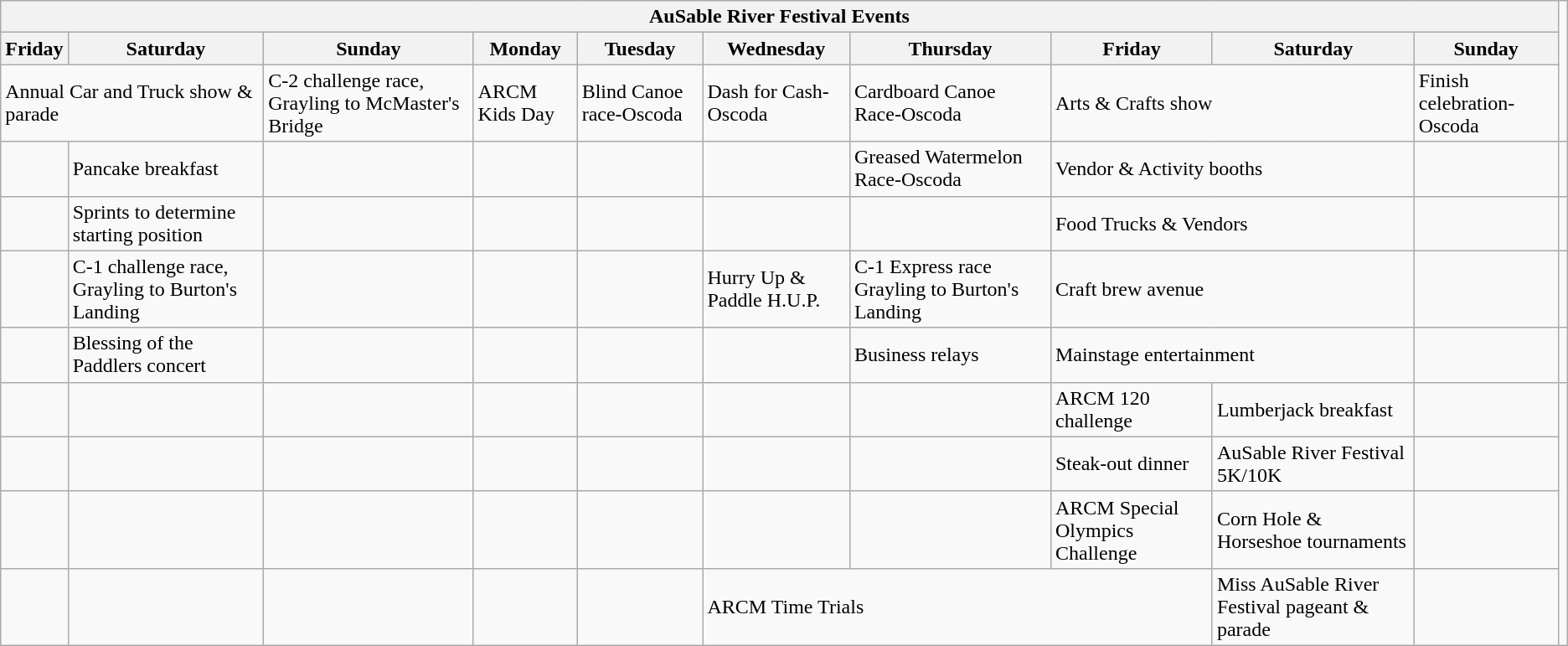<table class="wikitable">
<tr>
<th colspan=10 scope="col">AuSable River Festival Events</th>
</tr>
<tr>
<th>Friday</th>
<th>Saturday</th>
<th>Sunday</th>
<th>Monday</th>
<th>Tuesday</th>
<th>Wednesday</th>
<th>Thursday</th>
<th>Friday</th>
<th>Saturday</th>
<th>Sunday</th>
</tr>
<tr>
<td colspan=2>Annual Car and Truck show & parade</td>
<td>C-2 challenge race, Grayling to McMaster's Bridge</td>
<td>ARCM Kids Day</td>
<td>Blind Canoe race-Oscoda</td>
<td>Dash for Cash-Oscoda</td>
<td>Cardboard Canoe Race-Oscoda</td>
<td colspan=2>Arts & Crafts show</td>
<td>Finish celebration-Oscoda</td>
</tr>
<tr>
<td></td>
<td>Pancake breakfast</td>
<td></td>
<td></td>
<td></td>
<td></td>
<td>Greased Watermelon Race-Oscoda</td>
<td colspan=2>Vendor & Activity booths</td>
<td></td>
<td></td>
</tr>
<tr>
<td></td>
<td>Sprints to determine starting position</td>
<td></td>
<td></td>
<td></td>
<td></td>
<td></td>
<td colspan=2>Food Trucks & Vendors</td>
<td></td>
<td></td>
</tr>
<tr>
<td></td>
<td>C-1 challenge race, Grayling to Burton's Landing</td>
<td></td>
<td></td>
<td></td>
<td>Hurry Up & Paddle H.U.P.</td>
<td>C-1 Express race Grayling to Burton's Landing</td>
<td colspan=2>Craft brew avenue</td>
<td></td>
<td></td>
</tr>
<tr>
<td></td>
<td>Blessing of the Paddlers concert</td>
<td></td>
<td></td>
<td></td>
<td></td>
<td>Business relays</td>
<td colspan=2>Mainstage entertainment</td>
<td></td>
<td></td>
</tr>
<tr>
<td></td>
<td></td>
<td></td>
<td></td>
<td></td>
<td></td>
<td></td>
<td>ARCM 120 challenge</td>
<td>Lumberjack breakfast</td>
<td></td>
</tr>
<tr>
<td></td>
<td></td>
<td></td>
<td></td>
<td></td>
<td></td>
<td></td>
<td>Steak-out dinner</td>
<td>AuSable River Festival 5K/10K</td>
<td></td>
</tr>
<tr>
<td></td>
<td></td>
<td></td>
<td></td>
<td></td>
<td></td>
<td></td>
<td>ARCM Special Olympics Challenge</td>
<td>Corn Hole & Horseshoe tournaments</td>
<td></td>
</tr>
<tr>
<td></td>
<td></td>
<td></td>
<td></td>
<td></td>
<td colspan=3>ARCM Time Trials</td>
<td>Miss AuSable River Festival pageant & parade</td>
<td></td>
</tr>
</table>
